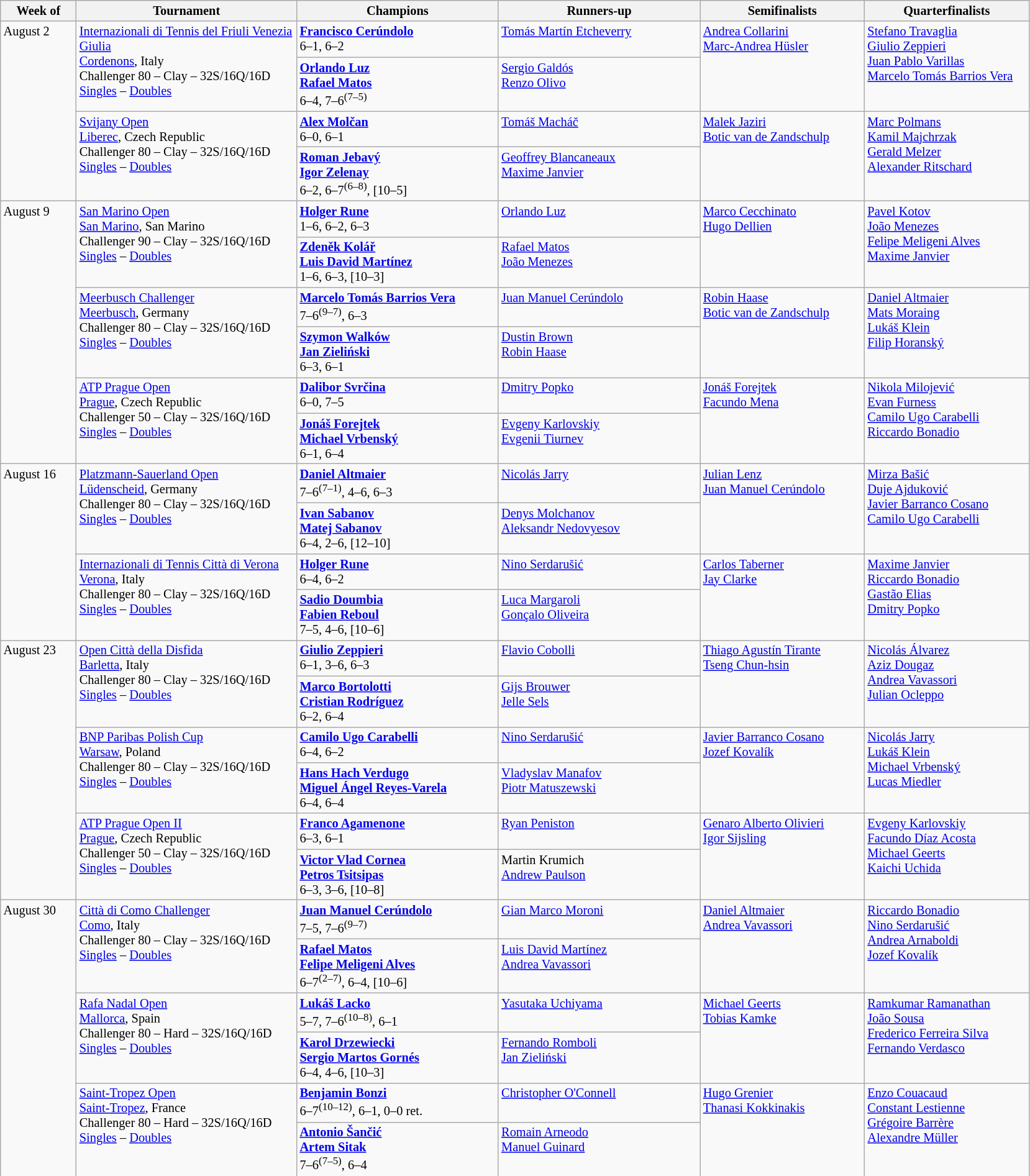<table class="wikitable" style="font-size:85%;">
<tr>
<th width="75">Week of</th>
<th width="230">Tournament</th>
<th width="210">Champions</th>
<th width="210">Runners-up</th>
<th width="170">Semifinalists</th>
<th width="170">Quarterfinalists</th>
</tr>
<tr valign=top>
<td rowspan=4>August 2</td>
<td rowspan=2><a href='#'>Internazionali di Tennis del Friuli Venezia Giulia</a><br><a href='#'>Cordenons</a>, Italy <br> Challenger 80 – Clay – 32S/16Q/16D<br><a href='#'>Singles</a> – <a href='#'>Doubles</a></td>
<td> <strong><a href='#'>Francisco Cerúndolo</a></strong><br>6–1, 6–2</td>
<td> <a href='#'>Tomás Martín Etcheverry</a></td>
<td rowspan=2> <a href='#'>Andrea Collarini</a> <br>  <a href='#'>Marc-Andrea Hüsler</a></td>
<td rowspan=2> <a href='#'>Stefano Travaglia</a> <br>  <a href='#'>Giulio Zeppieri</a> <br> <a href='#'>Juan Pablo Varillas</a> <br> <a href='#'>Marcelo Tomás Barrios Vera</a></td>
</tr>
<tr valign=top>
<td> <strong><a href='#'>Orlando Luz</a></strong><br> <strong><a href='#'>Rafael Matos</a></strong><br>6–4, 7–6<sup>(7–5)</sup></td>
<td> <a href='#'>Sergio Galdós</a><br> <a href='#'>Renzo Olivo</a></td>
</tr>
<tr valign=top>
<td rowspan=2><a href='#'>Svijany Open</a><br><a href='#'>Liberec</a>, Czech Republic <br> Challenger 80 – Clay – 32S/16Q/16D<br><a href='#'>Singles</a> – <a href='#'>Doubles</a></td>
<td> <strong><a href='#'>Alex Molčan</a></strong><br>6–0, 6–1</td>
<td> <a href='#'>Tomáš Macháč</a></td>
<td rowspan=2> <a href='#'>Malek Jaziri</a> <br>  <a href='#'>Botic van de Zandschulp</a></td>
<td rowspan=2> <a href='#'>Marc Polmans</a> <br> <a href='#'>Kamil Majchrzak</a> <br> <a href='#'>Gerald Melzer</a> <br>  <a href='#'>Alexander Ritschard</a></td>
</tr>
<tr valign=top>
<td> <strong><a href='#'>Roman Jebavý</a></strong><br> <strong><a href='#'>Igor Zelenay</a></strong><br>6–2, 6–7<sup>(6–8)</sup>, [10–5]</td>
<td> <a href='#'>Geoffrey Blancaneaux</a><br> <a href='#'>Maxime Janvier</a></td>
</tr>
<tr valign=top>
<td rowspan=6>August 9</td>
<td rowspan=2><a href='#'>San Marino Open</a><br><a href='#'>San Marino</a>, San Marino <br> Challenger 90 – Clay – 32S/16Q/16D<br><a href='#'>Singles</a> – <a href='#'>Doubles</a></td>
<td> <strong><a href='#'>Holger Rune</a></strong><br>1–6, 6–2, 6–3</td>
<td> <a href='#'>Orlando Luz</a></td>
<td rowspan=2> <a href='#'>Marco Cecchinato</a> <br>  <a href='#'>Hugo Dellien</a></td>
<td rowspan=2> <a href='#'>Pavel Kotov</a> <br> <a href='#'>João Menezes</a> <br> <a href='#'>Felipe Meligeni Alves</a> <br>  <a href='#'>Maxime Janvier</a></td>
</tr>
<tr valign=top>
<td> <strong><a href='#'>Zdeněk Kolář</a></strong><br> <strong><a href='#'>Luis David Martínez</a></strong><br>1–6, 6–3, [10–3]</td>
<td> <a href='#'>Rafael Matos</a><br> <a href='#'>João Menezes</a></td>
</tr>
<tr valign=top>
<td rowspan=2><a href='#'>Meerbusch Challenger</a><br><a href='#'>Meerbusch</a>, Germany <br> Challenger 80 – Clay – 32S/16Q/16D<br><a href='#'>Singles</a> – <a href='#'>Doubles</a></td>
<td> <strong><a href='#'>Marcelo Tomás Barrios Vera</a></strong><br>7–6<sup>(9–7)</sup>, 6–3</td>
<td> <a href='#'>Juan Manuel Cerúndolo</a></td>
<td rowspan=2> <a href='#'>Robin Haase</a> <br>  <a href='#'>Botic van de Zandschulp</a></td>
<td rowspan=2> <a href='#'>Daniel Altmaier</a> <br>  <a href='#'>Mats Moraing</a> <br> <a href='#'>Lukáš Klein</a> <br>  <a href='#'>Filip Horanský</a></td>
</tr>
<tr valign=top>
<td> <strong><a href='#'>Szymon Walków</a></strong><br> <strong><a href='#'>Jan Zieliński</a></strong><br>6–3, 6–1</td>
<td> <a href='#'>Dustin Brown</a><br> <a href='#'>Robin Haase</a></td>
</tr>
<tr valign=top>
<td rowspan=2><a href='#'>ATP Prague Open</a><br><a href='#'>Prague</a>, Czech Republic <br> Challenger 50 – Clay – 32S/16Q/16D<br><a href='#'>Singles</a> – <a href='#'>Doubles</a></td>
<td> <strong><a href='#'>Dalibor Svrčina</a></strong><br>6–0, 7–5</td>
<td> <a href='#'>Dmitry Popko</a></td>
<td rowspan=2> <a href='#'>Jonáš Forejtek</a> <br>  <a href='#'>Facundo Mena</a></td>
<td rowspan=2> <a href='#'>Nikola Milojević</a> <br> <a href='#'>Evan Furness</a> <br> <a href='#'>Camilo Ugo Carabelli</a> <br>  <a href='#'>Riccardo Bonadio</a></td>
</tr>
<tr valign=top>
<td> <strong><a href='#'>Jonáš Forejtek</a></strong><br> <strong><a href='#'>Michael Vrbenský</a></strong><br>6–1, 6–4</td>
<td> <a href='#'>Evgeny Karlovskiy</a><br> <a href='#'>Evgenii Tiurnev</a></td>
</tr>
<tr valign=top>
<td rowspan=4>August 16</td>
<td rowspan=2><a href='#'>Platzmann-Sauerland Open</a><br><a href='#'>Lüdenscheid</a>, Germany <br> Challenger 80 – Clay – 32S/16Q/16D<br><a href='#'>Singles</a> – <a href='#'>Doubles</a></td>
<td> <strong><a href='#'>Daniel Altmaier</a></strong><br>7–6<sup>(7–1)</sup>, 4–6, 6–3</td>
<td> <a href='#'>Nicolás Jarry</a></td>
<td rowspan=2> <a href='#'>Julian Lenz</a> <br>  <a href='#'>Juan Manuel Cerúndolo</a></td>
<td rowspan=2> <a href='#'>Mirza Bašić</a> <br>  <a href='#'>Duje Ajduković</a> <br> <a href='#'>Javier Barranco Cosano</a> <br>  <a href='#'>Camilo Ugo Carabelli</a></td>
</tr>
<tr valign=top>
<td> <strong><a href='#'>Ivan Sabanov</a></strong><br> <strong><a href='#'>Matej Sabanov</a></strong><br>6–4, 2–6, [12–10]</td>
<td> <a href='#'>Denys Molchanov</a><br> <a href='#'>Aleksandr Nedovyesov</a></td>
</tr>
<tr valign=top>
<td rowspan=2><a href='#'>Internazionali di Tennis Città di Verona</a><br><a href='#'>Verona</a>, Italy <br> Challenger 80 – Clay – 32S/16Q/16D<br><a href='#'>Singles</a> – <a href='#'>Doubles</a></td>
<td> <strong><a href='#'>Holger Rune</a></strong><br>6–4, 6–2</td>
<td> <a href='#'>Nino Serdarušić</a></td>
<td rowspan=2> <a href='#'>Carlos Taberner</a> <br>  <a href='#'>Jay Clarke</a></td>
<td rowspan=2> <a href='#'>Maxime Janvier</a> <br> <a href='#'>Riccardo Bonadio</a> <br> <a href='#'>Gastão Elias</a> <br>  <a href='#'>Dmitry Popko</a></td>
</tr>
<tr valign=top>
<td> <strong><a href='#'>Sadio Doumbia</a></strong><br> <strong><a href='#'>Fabien Reboul</a></strong><br>7–5, 4–6, [10–6]</td>
<td> <a href='#'>Luca Margaroli</a><br> <a href='#'>Gonçalo Oliveira</a></td>
</tr>
<tr valign=top>
<td rowspan=6>August 23</td>
<td rowspan=2><a href='#'>Open Città della Disfida</a><br><a href='#'>Barletta</a>, Italy <br> Challenger 80 – Clay – 32S/16Q/16D<br><a href='#'>Singles</a> – <a href='#'>Doubles</a></td>
<td> <strong><a href='#'>Giulio Zeppieri</a></strong><br>6–1, 3–6, 6–3</td>
<td> <a href='#'>Flavio Cobolli</a></td>
<td rowspan=2> <a href='#'>Thiago Agustín Tirante</a> <br>  <a href='#'>Tseng Chun-hsin</a></td>
<td rowspan=2> <a href='#'>Nicolás Álvarez</a> <br> <a href='#'>Aziz Dougaz</a> <br> <a href='#'>Andrea Vavassori</a> <br>  <a href='#'>Julian Ocleppo</a></td>
</tr>
<tr valign=top>
<td> <strong><a href='#'>Marco Bortolotti</a></strong><br> <strong><a href='#'>Cristian Rodríguez</a></strong><br>6–2, 6–4</td>
<td> <a href='#'>Gijs Brouwer</a><br> <a href='#'>Jelle Sels</a></td>
</tr>
<tr valign=top>
<td rowspan=2><a href='#'>BNP Paribas Polish Cup</a><br><a href='#'>Warsaw</a>, Poland <br> Challenger 80 – Clay – 32S/16Q/16D<br><a href='#'>Singles</a> – <a href='#'>Doubles</a></td>
<td> <strong><a href='#'>Camilo Ugo Carabelli</a></strong><br>6–4, 6–2</td>
<td> <a href='#'>Nino Serdarušić</a></td>
<td rowspan=2> <a href='#'>Javier Barranco Cosano</a> <br>  <a href='#'>Jozef Kovalík</a></td>
<td rowspan=2> <a href='#'>Nicolás Jarry</a> <br> <a href='#'>Lukáš Klein</a> <br> <a href='#'>Michael Vrbenský</a> <br>  <a href='#'>Lucas Miedler</a></td>
</tr>
<tr valign=top>
<td> <strong><a href='#'>Hans Hach Verdugo</a></strong><br> <strong><a href='#'>Miguel Ángel Reyes-Varela</a></strong><br>6–4, 6–4</td>
<td> <a href='#'>Vladyslav Manafov</a><br> <a href='#'>Piotr Matuszewski</a></td>
</tr>
<tr valign=top>
<td rowspan=2><a href='#'>ATP Prague Open II</a><br><a href='#'>Prague</a>, Czech Republic <br> Challenger 50 – Clay – 32S/16Q/16D<br><a href='#'>Singles</a> – <a href='#'>Doubles</a></td>
<td> <strong><a href='#'>Franco Agamenone</a></strong><br>6–3, 6–1</td>
<td> <a href='#'>Ryan Peniston</a></td>
<td rowspan=2> <a href='#'>Genaro Alberto Olivieri</a> <br>  <a href='#'>Igor Sijsling</a></td>
<td rowspan=2> <a href='#'>Evgeny Karlovskiy</a> <br> <a href='#'>Facundo Díaz Acosta</a> <br> <a href='#'>Michael Geerts</a> <br>  <a href='#'>Kaichi Uchida</a></td>
</tr>
<tr valign=top>
<td> <strong><a href='#'>Victor Vlad Cornea</a></strong><br> <strong><a href='#'>Petros Tsitsipas</a></strong><br>6–3, 3–6, [10–8]</td>
<td> Martin Krumich<br> <a href='#'>Andrew Paulson</a></td>
</tr>
<tr valign=top>
<td rowspan=6>August 30</td>
<td rowspan=2><a href='#'>Città di Como Challenger</a><br><a href='#'>Como</a>, Italy <br> Challenger 80 – Clay – 32S/16Q/16D<br><a href='#'>Singles</a> – <a href='#'>Doubles</a></td>
<td> <strong><a href='#'>Juan Manuel Cerúndolo</a></strong><br>7–5, 7–6<sup>(9–7)</sup></td>
<td> <a href='#'>Gian Marco Moroni</a></td>
<td rowspan=2> <a href='#'>Daniel Altmaier</a> <br>  <a href='#'>Andrea Vavassori</a></td>
<td rowspan=2> <a href='#'>Riccardo Bonadio</a> <br>  <a href='#'>Nino Serdarušić</a> <br>  <a href='#'>Andrea Arnaboldi</a> <br>  <a href='#'>Jozef Kovalík</a></td>
</tr>
<tr valign=top>
<td> <strong><a href='#'>Rafael Matos</a></strong><br> <strong><a href='#'>Felipe Meligeni Alves</a></strong><br>6–7<sup>(2–7)</sup>, 6–4, [10–6]</td>
<td> <a href='#'>Luis David Martínez</a><br> <a href='#'>Andrea Vavassori</a></td>
</tr>
<tr valign=top>
<td rowspan=2><a href='#'>Rafa Nadal Open</a><br><a href='#'>Mallorca</a>, Spain <br> Challenger 80 – Hard – 32S/16Q/16D<br><a href='#'>Singles</a> – <a href='#'>Doubles</a></td>
<td> <strong><a href='#'>Lukáš Lacko</a></strong><br>5–7, 7–6<sup>(10–8)</sup>, 6–1</td>
<td> <a href='#'>Yasutaka Uchiyama</a></td>
<td rowspan=2> <a href='#'>Michael Geerts</a> <br>  <a href='#'>Tobias Kamke</a></td>
<td rowspan=2> <a href='#'>Ramkumar Ramanathan</a> <br> <a href='#'>João Sousa</a> <br> <a href='#'>Frederico Ferreira Silva</a> <br>  <a href='#'>Fernando Verdasco</a></td>
</tr>
<tr valign=top>
<td> <strong><a href='#'>Karol Drzewiecki</a></strong><br> <strong><a href='#'>Sergio Martos Gornés</a></strong><br>6–4, 4–6, [10–3]</td>
<td> <a href='#'>Fernando Romboli</a><br> <a href='#'>Jan Zieliński</a></td>
</tr>
<tr valign=top>
<td rowspan=2><a href='#'>Saint-Tropez Open</a><br><a href='#'>Saint-Tropez</a>, France <br> Challenger 80 – Hard – 32S/16Q/16D<br><a href='#'>Singles</a> – <a href='#'>Doubles</a></td>
<td> <strong><a href='#'>Benjamin Bonzi</a></strong><br>6–7<sup>(10–12)</sup>, 6–1, 0–0 ret.</td>
<td> <a href='#'>Christopher O'Connell</a></td>
<td rowspan=2> <a href='#'>Hugo Grenier</a> <br>  <a href='#'>Thanasi Kokkinakis</a></td>
<td rowspan=2> <a href='#'>Enzo Couacaud</a> <br>  <a href='#'>Constant Lestienne</a> <br> <a href='#'>Grégoire Barrère</a> <br>  <a href='#'>Alexandre Müller</a></td>
</tr>
<tr valign=top>
<td> <strong><a href='#'>Antonio Šančić</a></strong><br> <strong><a href='#'>Artem Sitak</a></strong><br>7–6<sup>(7–5)</sup>, 6–4</td>
<td> <a href='#'>Romain Arneodo</a><br> <a href='#'>Manuel Guinard</a></td>
</tr>
</table>
